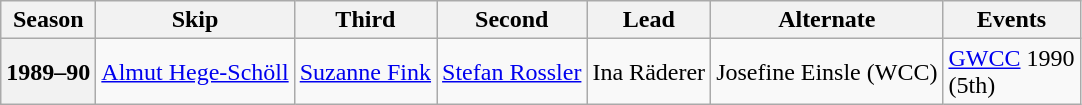<table class="wikitable">
<tr>
<th scope="col">Season</th>
<th scope="col">Skip</th>
<th scope="col">Third</th>
<th scope="col">Second</th>
<th scope="col">Lead</th>
<th scope="col">Alternate</th>
<th scope="col">Events</th>
</tr>
<tr>
<th scope="row">1989–90</th>
<td><a href='#'>Almut Hege-Schöll</a></td>
<td><a href='#'>Suzanne Fink</a></td>
<td><a href='#'>Stefan Rossler</a></td>
<td>Ina Räderer</td>
<td>Josefine Einsle (WCC)</td>
<td><a href='#'>GWCC</a> 1990 <br> (5th)</td>
</tr>
</table>
